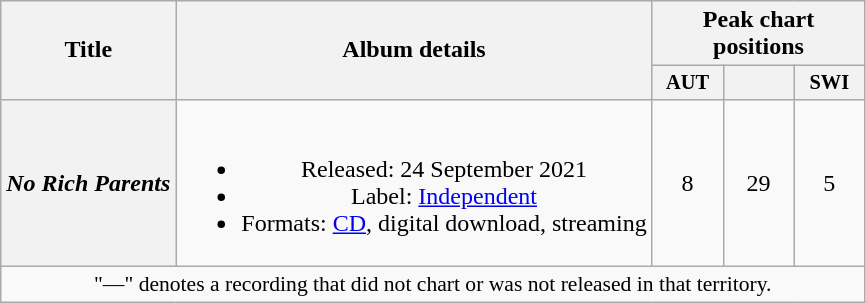<table class="wikitable plainrowheaders" style="text-align:center;">
<tr>
<th scope="col" rowspan="2">Title</th>
<th scope="col" rowspan="2">Album details</th>
<th scope="col" colspan="3">Peak chart positions</th>
</tr>
<tr>
<th style="width:3em; font-size:85%;">AUT<br></th>
<th style="width:3em; font-size:85%;"><a href='#'></a><br></th>
<th style="width:3em; font-size:85%;">SWI<br></th>
</tr>
<tr>
<th scope="row"><em>No Rich Parents</em><br></th>
<td><br><ul><li>Released: 24 September 2021</li><li>Label: <a href='#'>Independent</a></li><li>Formats: <a href='#'>CD</a>, digital download, streaming</li></ul></td>
<td>8</td>
<td>29</td>
<td>5</td>
</tr>
<tr>
<td colspan="11" style="font-size:90%">"—" denotes a recording that did not chart or was not released in that territory.</td>
</tr>
</table>
